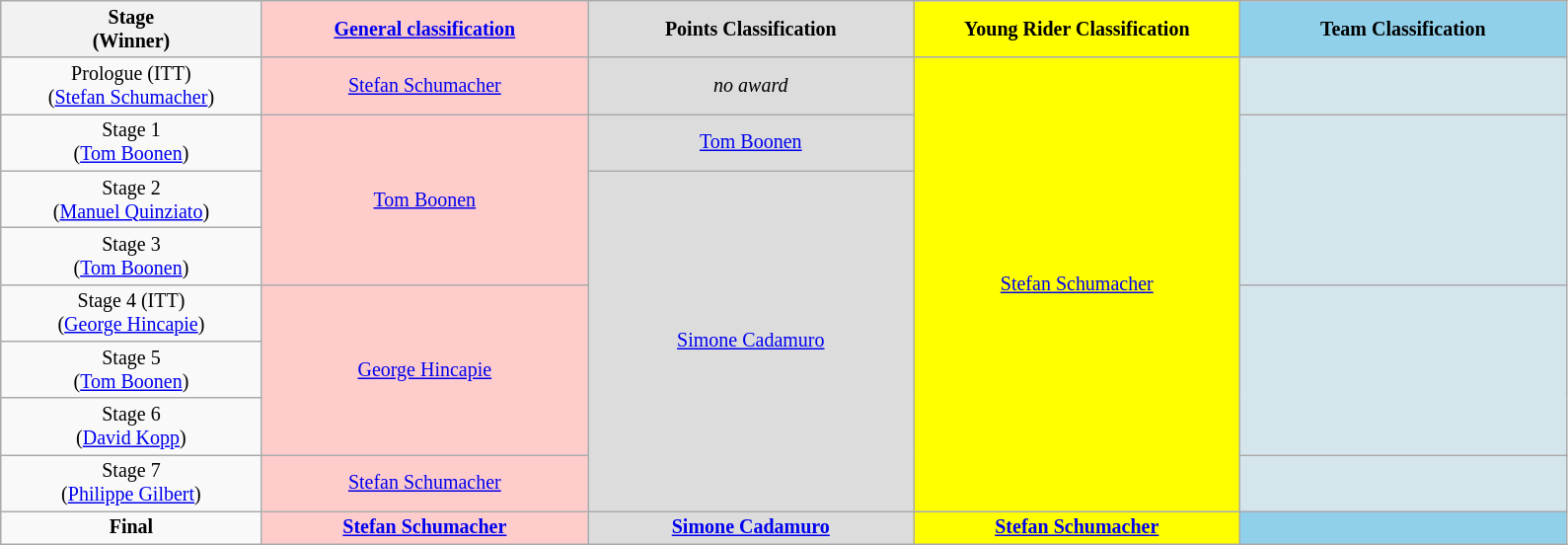<table class="wikitable" style="text-align: center; font-size:smaller;">
<tr style="background-color: #efefef;">
<th width="12%">Stage<br>(Winner)</th>
<th style="background:#FFCCCC;" width="15%"><a href='#'>General classification</a><br></th>
<th style="background:#DCDCDC;" width="15%">Points Classification<br></th>
<th style="background:#FFFF00;" width="15%">Young Rider Classification<br></th>
<th style="background:#90D0EA;" width="15%">Team Classification</th>
</tr>
<tr>
<td>Prologue (ITT)<br>(<a href='#'>Stefan Schumacher</a>)</td>
<td style="background:#FFCCCC;" rowspan="1"><a href='#'>Stefan Schumacher</a></td>
<td style="background:#DCDCDC;" rowspan="1"><em>no award</em></td>
<td style="background:#FFFF00;" rowspan="8"><a href='#'>Stefan Schumacher</a></td>
<td style="background:#D5E5EC;" rowspan="1"></td>
</tr>
<tr>
<td>Stage 1 <br>(<a href='#'>Tom Boonen</a>)</td>
<td style="background:#FFCCCC;" rowspan="3"><a href='#'>Tom Boonen</a></td>
<td style="background:#DCDCDC;" rowspan="1"><a href='#'>Tom Boonen</a></td>
<td style="background:#D5E5EC;" rowspan="3"></td>
</tr>
<tr>
<td>Stage 2 <br>(<a href='#'>Manuel Quinziato</a>)</td>
<td style="background:#DCDCDC;" rowspan="6"><a href='#'>Simone Cadamuro</a></td>
</tr>
<tr>
<td>Stage 3 <br>(<a href='#'>Tom Boonen</a>)</td>
</tr>
<tr>
<td>Stage 4 (ITT) <br>(<a href='#'>George Hincapie</a>)</td>
<td style="background:#FFCCCC;" rowspan="3"><a href='#'>George Hincapie</a></td>
<td style="background:#D5E5EC;" rowspan="3"></td>
</tr>
<tr>
<td>Stage 5 <br>(<a href='#'>Tom Boonen</a>)</td>
</tr>
<tr>
<td>Stage 6 <br>(<a href='#'>David Kopp</a>)</td>
</tr>
<tr>
<td>Stage 7 <br>(<a href='#'>Philippe Gilbert</a>)</td>
<td style="background:#FFCCCC;" rowspan="1"><a href='#'>Stefan Schumacher</a></td>
<td style="background:#D5E5EC;" rowspan="1"></td>
</tr>
<tr>
<td><strong>Final</strong></td>
<th style="background:#FFCCCC;" width="15%"><a href='#'>Stefan Schumacher</a></th>
<th style="background:#DCDCDC;" width="15%"><a href='#'>Simone Cadamuro</a></th>
<th style="background:#FFFF00;" width="15%"><a href='#'>Stefan Schumacher</a></th>
<th style="background:#90D0EA;" width="15%"></th>
</tr>
</table>
